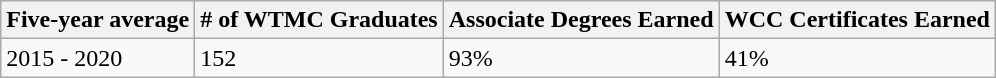<table class="wikitable">
<tr>
<th>Five-year average</th>
<th># of WTMC Graduates</th>
<th>Associate Degrees Earned</th>
<th>WCC Certificates Earned</th>
</tr>
<tr>
<td>2015 - 2020</td>
<td>152</td>
<td>93%</td>
<td>41%</td>
</tr>
</table>
